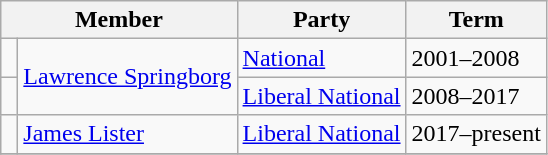<table class="wikitable">
<tr>
<th colspan="2">Member</th>
<th>Party</th>
<th>Term</th>
</tr>
<tr>
<td> </td>
<td rowspan="2"><a href='#'>Lawrence Springborg</a></td>
<td><a href='#'>National</a></td>
<td>2001–2008</td>
</tr>
<tr>
<td> </td>
<td><a href='#'>Liberal National</a></td>
<td>2008–2017</td>
</tr>
<tr>
<td> </td>
<td><a href='#'>James Lister</a></td>
<td><a href='#'>Liberal National</a></td>
<td>2017–present</td>
</tr>
<tr>
</tr>
</table>
